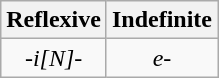<table class="wikitable" style="text-align: center">
<tr>
<th>Reflexive</th>
<th>Indefinite</th>
</tr>
<tr>
<td> <em>-i[N]-</em></td>
<td> <em>e-</em></td>
</tr>
</table>
